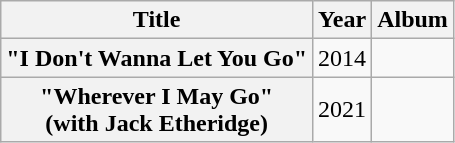<table class="wikitable plainrowheaders">
<tr>
<th>Title</th>
<th>Year</th>
<th>Album</th>
</tr>
<tr>
<th scope="row">"I Don't Wanna Let You Go"</th>
<td>2014</td>
<td></td>
</tr>
<tr>
<th scope="row">"Wherever I May Go"<br><span>(with Jack Etheridge)</span></th>
<td>2021</td>
<td></td>
</tr>
</table>
